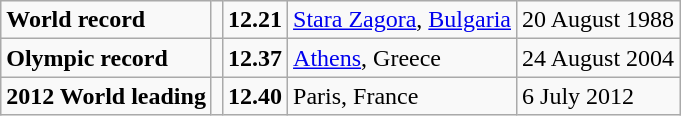<table class="wikitable">
<tr>
<td><strong>World record</strong></td>
<td></td>
<td><strong>12.21</strong></td>
<td><a href='#'>Stara Zagora</a>, <a href='#'>Bulgaria</a></td>
<td>20 August 1988</td>
</tr>
<tr>
<td><strong>Olympic record</strong></td>
<td></td>
<td><strong>12.37</strong></td>
<td><a href='#'>Athens</a>, Greece</td>
<td>24 August 2004</td>
</tr>
<tr>
<td><strong>2012 World leading</strong></td>
<td></td>
<td><strong>12.40</strong></td>
<td>Paris, France</td>
<td>6 July 2012</td>
</tr>
</table>
